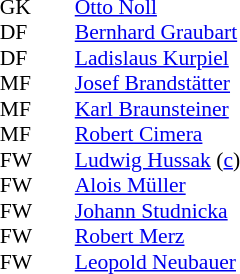<table cellspacing="0" cellpadding="0" style="font-size:90%; margin:0.2em auto;">
<tr>
<th width="25"></th>
<th width="25"></th>
</tr>
<tr>
</tr>
<tr>
<td>GK</td>
<td></td>
<td><a href='#'>Otto Noll</a></td>
</tr>
<tr>
<td>DF</td>
<td></td>
<td><a href='#'>Bernhard Graubart</a></td>
</tr>
<tr>
<td>DF</td>
<td></td>
<td><a href='#'>Ladislaus Kurpiel</a></td>
</tr>
<tr>
<td>MF</td>
<td></td>
<td><a href='#'>Josef Brandstätter</a></td>
</tr>
<tr>
<td>MF</td>
<td></td>
<td><a href='#'>Karl Braunsteiner</a></td>
</tr>
<tr>
<td>MF</td>
<td></td>
<td><a href='#'>Robert Cimera</a></td>
</tr>
<tr>
<td>FW</td>
<td></td>
<td><a href='#'>Ludwig Hussak</a> (<a href='#'>c</a>)</td>
</tr>
<tr>
<td>FW</td>
<td></td>
<td><a href='#'>Alois Müller</a></td>
</tr>
<tr>
<td>FW</td>
<td></td>
<td><a href='#'>Johann Studnicka</a></td>
</tr>
<tr>
<td>FW</td>
<td></td>
<td><a href='#'>Robert Merz</a></td>
</tr>
<tr>
<td>FW</td>
<td></td>
<td><a href='#'>Leopold Neubauer</a></td>
</tr>
</table>
